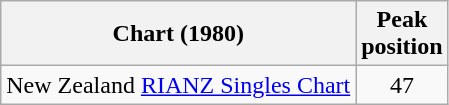<table class="wikitable sortable">
<tr>
<th>Chart (1980)</th>
<th>Peak<br>position</th>
</tr>
<tr>
<td align="left">New Zealand <a href='#'>RIANZ Singles Chart</a></td>
<td align="center">47</td>
</tr>
</table>
